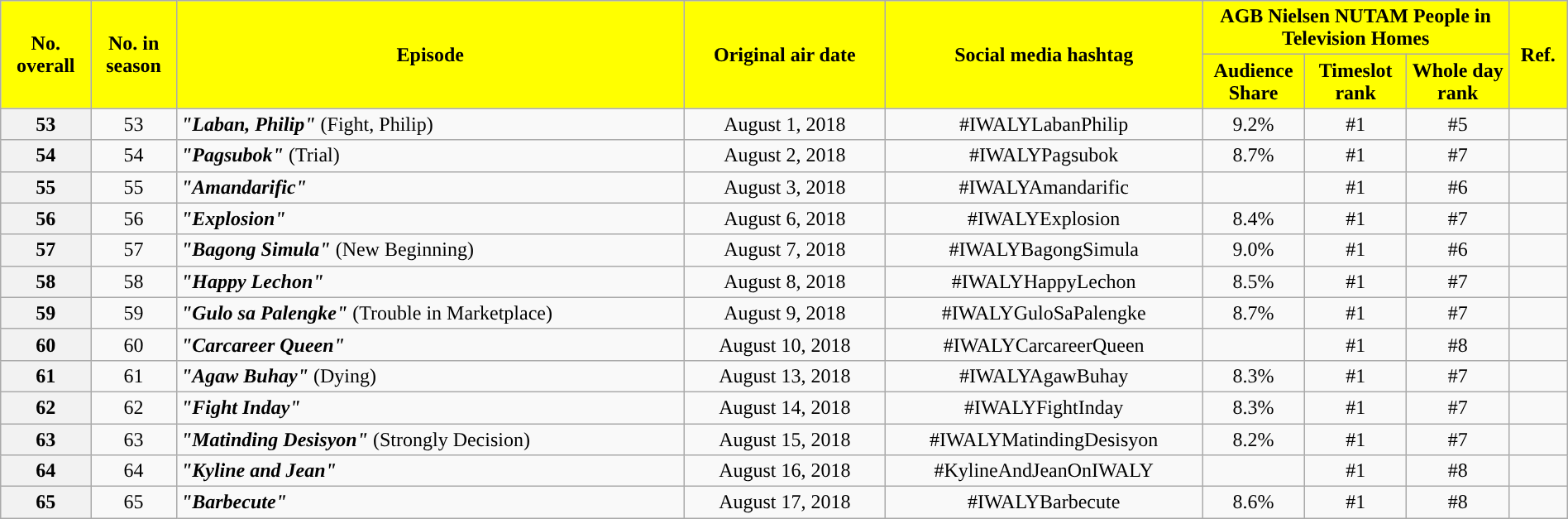<table class="wikitable" style="text-align:center; font-size:100%; line-height:18px;" width="100%">
<tr>
<th style="background-color:#FFFF00; color:black;" rowspan="2">No.<br>overall</th>
<th style="background-color:#FFFF00; color:black;" rowspan="2">No. in<br>season</th>
<th style="background-color:#FFFF00; color:black;" rowspan="2">Episode</th>
<th style="background-color:#FFFF00; color:black" rowspan="2">Original air date</th>
<th style="background-color:#FFFF00; color:black" rowspan="2">Social media hashtag</th>
<th style="background-color:#FFFF00; color:black;" colspan="3">AGB Nielsen NUTAM People in Television Homes</th>
<th style="background-color:#FFFF00; color:black;" rowspan="2">Ref.</th>
</tr>
<tr>
<th style="background-color:#FFFF00; width:75px; color:black;">Audience Share</th>
<th style="background-color:#FFFF00; width:75px; color:black;">Timeslot<br>rank</th>
<th style="background-color:#FFFF00; width:75px; color:black;">Whole day<br>rank</th>
</tr>
<tr>
<th>53</th>
<td>53</td>
<td style="text-align: left;"><strong><em>"Laban, Philip"</em></strong> (Fight, Philip)</td>
<td>August 1, 2018</td>
<td>#IWALYLabanPhilip</td>
<td>9.2%</td>
<td>#1</td>
<td>#5</td>
<td></td>
</tr>
<tr>
<th>54</th>
<td>54</td>
<td style="text-align: left;"><strong><em>"Pagsubok"</em></strong> (Trial)</td>
<td>August 2, 2018</td>
<td>#IWALYPagsubok</td>
<td>8.7%</td>
<td>#1</td>
<td>#7</td>
<td></td>
</tr>
<tr>
<th>55</th>
<td>55</td>
<td style="text-align: left;"><strong><em>"Amandarific"</em></strong></td>
<td>August 3, 2018</td>
<td>#IWALYAmandarific</td>
<td></td>
<td>#1</td>
<td>#6</td>
<td></td>
</tr>
<tr>
<th>56</th>
<td>56</td>
<td style="text-align: left;"><strong><em>"Explosion"</em></strong></td>
<td>August 6, 2018</td>
<td>#IWALYExplosion</td>
<td>8.4%</td>
<td>#1</td>
<td>#7</td>
<td></td>
</tr>
<tr>
<th>57</th>
<td>57</td>
<td style="text-align: left;"><strong><em>"Bagong Simula"</em></strong> (New Beginning)</td>
<td>August 7, 2018</td>
<td>#IWALYBagongSimula</td>
<td>9.0%</td>
<td>#1</td>
<td>#6</td>
<td></td>
</tr>
<tr>
<th>58</th>
<td>58</td>
<td style="text-align: left;"><strong><em>"Happy Lechon"</em></strong></td>
<td>August 8, 2018</td>
<td>#IWALYHappyLechon</td>
<td>8.5%</td>
<td>#1</td>
<td>#7</td>
<td></td>
</tr>
<tr>
<th>59</th>
<td>59</td>
<td style="text-align: left;"><strong><em>"Gulo sa Palengke"</em></strong> (Trouble in Marketplace)</td>
<td>August 9, 2018</td>
<td>#IWALYGuloSaPalengke</td>
<td>8.7%</td>
<td>#1</td>
<td>#7</td>
<td></td>
</tr>
<tr>
<th>60</th>
<td>60</td>
<td style="text-align: left;"><strong><em>"Carcareer Queen"</em></strong></td>
<td>August 10, 2018</td>
<td>#IWALYCarcareerQueen</td>
<td></td>
<td>#1</td>
<td>#8</td>
<td></td>
</tr>
<tr>
<th>61</th>
<td>61</td>
<td style="text-align: left;"><strong><em>"Agaw Buhay"</em></strong> (Dying)</td>
<td>August 13, 2018</td>
<td>#IWALYAgawBuhay</td>
<td>8.3%</td>
<td>#1</td>
<td>#7</td>
<td></td>
</tr>
<tr>
<th>62</th>
<td>62</td>
<td style="text-align: left;"><strong><em>"Fight Inday"</em></strong></td>
<td>August 14, 2018</td>
<td>#IWALYFightInday</td>
<td>8.3%</td>
<td>#1</td>
<td>#7</td>
<td></td>
</tr>
<tr>
<th>63</th>
<td>63</td>
<td style="text-align: left;"><strong><em>"Matinding Desisyon"</em></strong> (Strongly Decision)</td>
<td>August 15, 2018</td>
<td>#IWALYMatindingDesisyon</td>
<td>8.2%</td>
<td>#1</td>
<td>#7</td>
<td></td>
</tr>
<tr>
<th>64</th>
<td>64</td>
<td style="text-align: left;"><strong><em>"Kyline and Jean"</em></strong></td>
<td>August 16, 2018</td>
<td>#KylineAndJeanOnIWALY</td>
<td></td>
<td>#1</td>
<td>#8</td>
<td></td>
</tr>
<tr>
<th>65</th>
<td>65</td>
<td style="text-align: left;"><strong><em>"Barbecute"</em></strong></td>
<td>August 17, 2018</td>
<td>#IWALYBarbecute</td>
<td>8.6%</td>
<td>#1</td>
<td>#8</td>
<td></td>
</tr>
</table>
